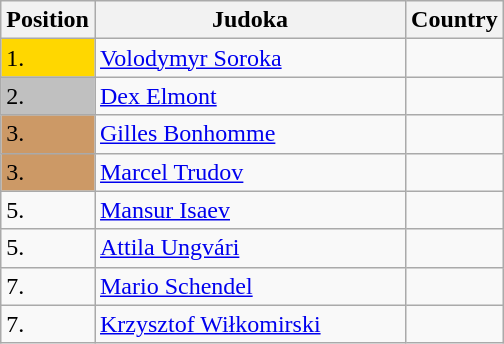<table class=wikitable>
<tr>
<th width=10>Position</th>
<th width=200>Judoka</th>
<th>Country</th>
</tr>
<tr>
<td bgcolor=gold>1.</td>
<td><a href='#'>Volodymyr Soroka</a></td>
<td></td>
</tr>
<tr>
<td bgcolor="silver">2.</td>
<td><a href='#'>Dex Elmont</a></td>
<td></td>
</tr>
<tr>
<td bgcolor="CC9966">3.</td>
<td><a href='#'>Gilles Bonhomme</a></td>
<td></td>
</tr>
<tr>
<td bgcolor="CC9966">3.</td>
<td><a href='#'>Marcel Trudov</a></td>
<td></td>
</tr>
<tr>
<td>5.</td>
<td><a href='#'>Mansur Isaev</a></td>
<td></td>
</tr>
<tr>
<td>5.</td>
<td><a href='#'>Attila Ungvári</a></td>
<td></td>
</tr>
<tr>
<td>7.</td>
<td><a href='#'>Mario Schendel</a></td>
<td></td>
</tr>
<tr>
<td>7.</td>
<td><a href='#'>Krzysztof Wiłkomirski</a></td>
<td></td>
</tr>
</table>
